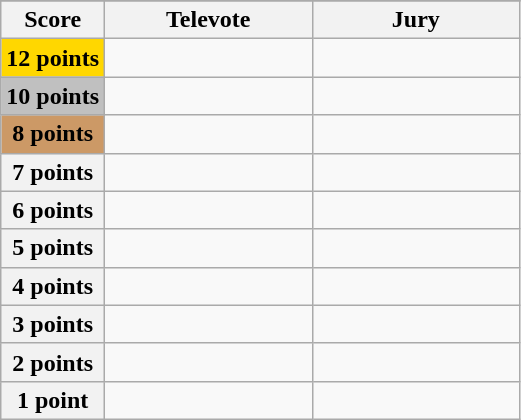<table class="wikitable">
<tr>
</tr>
<tr>
<th scope="col" width="20%">Score</th>
<th scope="col" width="40%">Televote</th>
<th scope="col" width="40%">Jury</th>
</tr>
<tr>
<th scope="row" style="background:gold">12 points</th>
<td></td>
<td></td>
</tr>
<tr>
<th scope="row" style="background:silver">10 points</th>
<td></td>
<td></td>
</tr>
<tr>
<th scope="row" style="background:#CC9966">8 points</th>
<td></td>
<td></td>
</tr>
<tr>
<th scope="row">7 points</th>
<td></td>
<td></td>
</tr>
<tr>
<th scope="row">6 points</th>
<td></td>
<td></td>
</tr>
<tr>
<th scope="row">5 points</th>
<td></td>
<td></td>
</tr>
<tr>
<th scope="row">4 points</th>
<td></td>
<td></td>
</tr>
<tr>
<th scope="row">3 points</th>
<td></td>
<td></td>
</tr>
<tr>
<th scope="row">2 points</th>
<td></td>
<td></td>
</tr>
<tr>
<th scope="row">1 point</th>
<td></td>
<td></td>
</tr>
</table>
